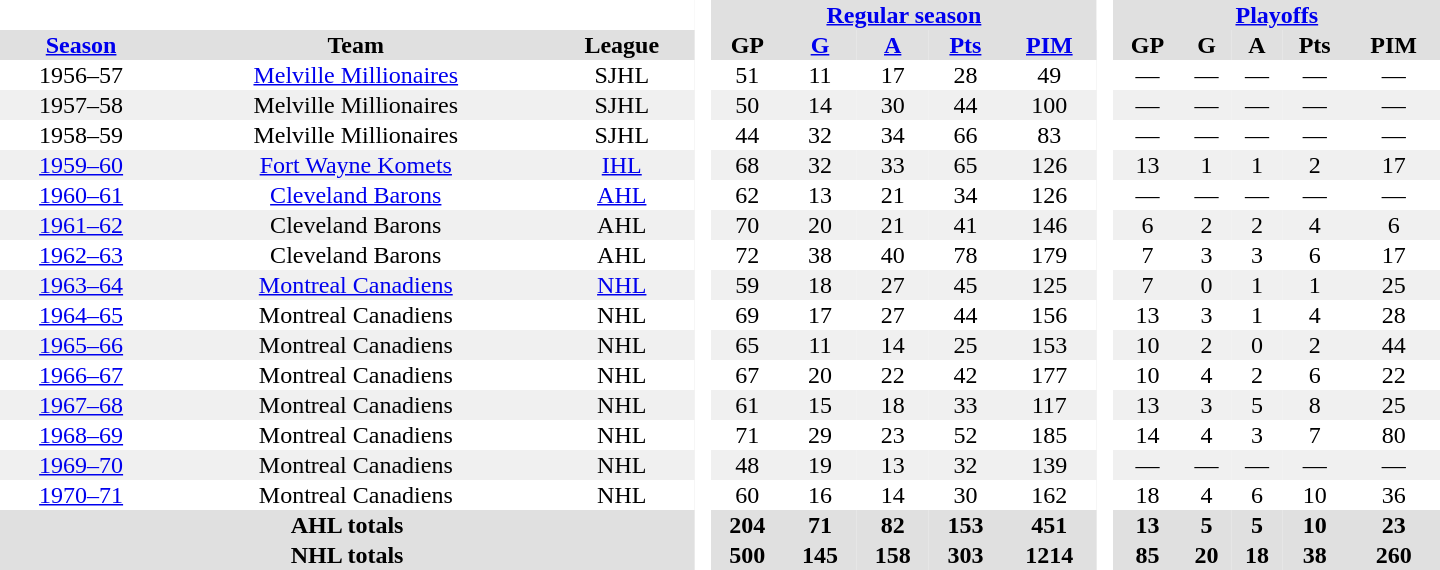<table border="0" cellpadding="1" cellspacing="0" style="text-align:center; width:60em">
<tr bgcolor="#e0e0e0">
<th colspan="3" bgcolor="#ffffff"> </th>
<th rowspan="99" bgcolor="#ffffff"> </th>
<th colspan="5"><a href='#'>Regular season</a></th>
<th rowspan="99" bgcolor="#ffffff"> </th>
<th colspan="5"><a href='#'>Playoffs</a></th>
</tr>
<tr bgcolor="#e0e0e0">
<th><a href='#'>Season</a></th>
<th>Team</th>
<th>League</th>
<th>GP</th>
<th><a href='#'>G</a></th>
<th><a href='#'>A</a></th>
<th><a href='#'>Pts</a></th>
<th><a href='#'>PIM</a></th>
<th>GP</th>
<th>G</th>
<th>A</th>
<th>Pts</th>
<th>PIM</th>
</tr>
<tr>
<td>1956–57</td>
<td><a href='#'>Melville Millionaires</a></td>
<td>SJHL</td>
<td>51</td>
<td>11</td>
<td>17</td>
<td>28</td>
<td>49</td>
<td>—</td>
<td>—</td>
<td>—</td>
<td>—</td>
<td>—</td>
</tr>
<tr bgcolor="#f0f0f0">
<td>1957–58</td>
<td>Melville Millionaires</td>
<td>SJHL</td>
<td>50</td>
<td>14</td>
<td>30</td>
<td>44</td>
<td>100</td>
<td>—</td>
<td>—</td>
<td>—</td>
<td>—</td>
<td>—</td>
</tr>
<tr>
<td>1958–59</td>
<td>Melville Millionaires</td>
<td>SJHL</td>
<td>44</td>
<td>32</td>
<td>34</td>
<td>66</td>
<td>83</td>
<td>—</td>
<td>—</td>
<td>—</td>
<td>—</td>
<td>—</td>
</tr>
<tr bgcolor="#f0f0f0">
<td><a href='#'>1959–60</a></td>
<td><a href='#'>Fort Wayne Komets</a></td>
<td><a href='#'>IHL</a></td>
<td>68</td>
<td>32</td>
<td>33</td>
<td>65</td>
<td>126</td>
<td>13</td>
<td>1</td>
<td>1</td>
<td>2</td>
<td>17</td>
</tr>
<tr>
<td><a href='#'>1960–61</a></td>
<td><a href='#'>Cleveland Barons</a></td>
<td><a href='#'>AHL</a></td>
<td>62</td>
<td>13</td>
<td>21</td>
<td>34</td>
<td>126</td>
<td>—</td>
<td>—</td>
<td>—</td>
<td>—</td>
<td>—</td>
</tr>
<tr bgcolor="#f0f0f0">
<td><a href='#'>1961–62</a></td>
<td>Cleveland Barons</td>
<td>AHL</td>
<td>70</td>
<td>20</td>
<td>21</td>
<td>41</td>
<td>146</td>
<td>6</td>
<td>2</td>
<td>2</td>
<td>4</td>
<td>6</td>
</tr>
<tr>
<td><a href='#'>1962–63</a></td>
<td>Cleveland Barons</td>
<td>AHL</td>
<td>72</td>
<td>38</td>
<td>40</td>
<td>78</td>
<td>179</td>
<td>7</td>
<td>3</td>
<td>3</td>
<td>6</td>
<td>17</td>
</tr>
<tr bgcolor="#f0f0f0">
<td><a href='#'>1963–64</a></td>
<td><a href='#'>Montreal Canadiens</a></td>
<td><a href='#'>NHL</a></td>
<td>59</td>
<td>18</td>
<td>27</td>
<td>45</td>
<td>125</td>
<td>7</td>
<td>0</td>
<td>1</td>
<td>1</td>
<td>25</td>
</tr>
<tr>
<td><a href='#'>1964–65</a></td>
<td>Montreal Canadiens</td>
<td>NHL</td>
<td>69</td>
<td>17</td>
<td>27</td>
<td>44</td>
<td>156</td>
<td>13</td>
<td>3</td>
<td>1</td>
<td>4</td>
<td>28</td>
</tr>
<tr bgcolor="#f0f0f0">
<td><a href='#'>1965–66</a></td>
<td>Montreal Canadiens</td>
<td>NHL</td>
<td>65</td>
<td>11</td>
<td>14</td>
<td>25</td>
<td>153</td>
<td>10</td>
<td>2</td>
<td>0</td>
<td>2</td>
<td>44</td>
</tr>
<tr>
<td><a href='#'>1966–67</a></td>
<td>Montreal Canadiens</td>
<td>NHL</td>
<td>67</td>
<td>20</td>
<td>22</td>
<td>42</td>
<td>177</td>
<td>10</td>
<td>4</td>
<td>2</td>
<td>6</td>
<td>22</td>
</tr>
<tr bgcolor="#f0f0f0">
<td><a href='#'>1967–68</a></td>
<td>Montreal Canadiens</td>
<td>NHL</td>
<td>61</td>
<td>15</td>
<td>18</td>
<td>33</td>
<td>117</td>
<td>13</td>
<td>3</td>
<td>5</td>
<td>8</td>
<td>25</td>
</tr>
<tr>
<td><a href='#'>1968–69</a></td>
<td>Montreal Canadiens</td>
<td>NHL</td>
<td>71</td>
<td>29</td>
<td>23</td>
<td>52</td>
<td>185</td>
<td>14</td>
<td>4</td>
<td>3</td>
<td>7</td>
<td>80</td>
</tr>
<tr bgcolor="#f0f0f0">
<td><a href='#'>1969–70</a></td>
<td>Montreal Canadiens</td>
<td>NHL</td>
<td>48</td>
<td>19</td>
<td>13</td>
<td>32</td>
<td>139</td>
<td>—</td>
<td>—</td>
<td>—</td>
<td>—</td>
<td>—</td>
</tr>
<tr>
<td><a href='#'>1970–71</a></td>
<td>Montreal Canadiens</td>
<td>NHL</td>
<td>60</td>
<td>16</td>
<td>14</td>
<td>30</td>
<td>162</td>
<td>18</td>
<td>4</td>
<td>6</td>
<td>10</td>
<td>36</td>
</tr>
<tr bgcolor="#e0e0e0">
<th colspan="3">AHL totals</th>
<th>204</th>
<th>71</th>
<th>82</th>
<th>153</th>
<th>451</th>
<th>13</th>
<th>5</th>
<th>5</th>
<th>10</th>
<th>23</th>
</tr>
<tr bgcolor="#e0e0e0">
<th colspan="3">NHL totals</th>
<th>500</th>
<th>145</th>
<th>158</th>
<th>303</th>
<th>1214</th>
<th>85</th>
<th>20</th>
<th>18</th>
<th>38</th>
<th>260</th>
</tr>
</table>
